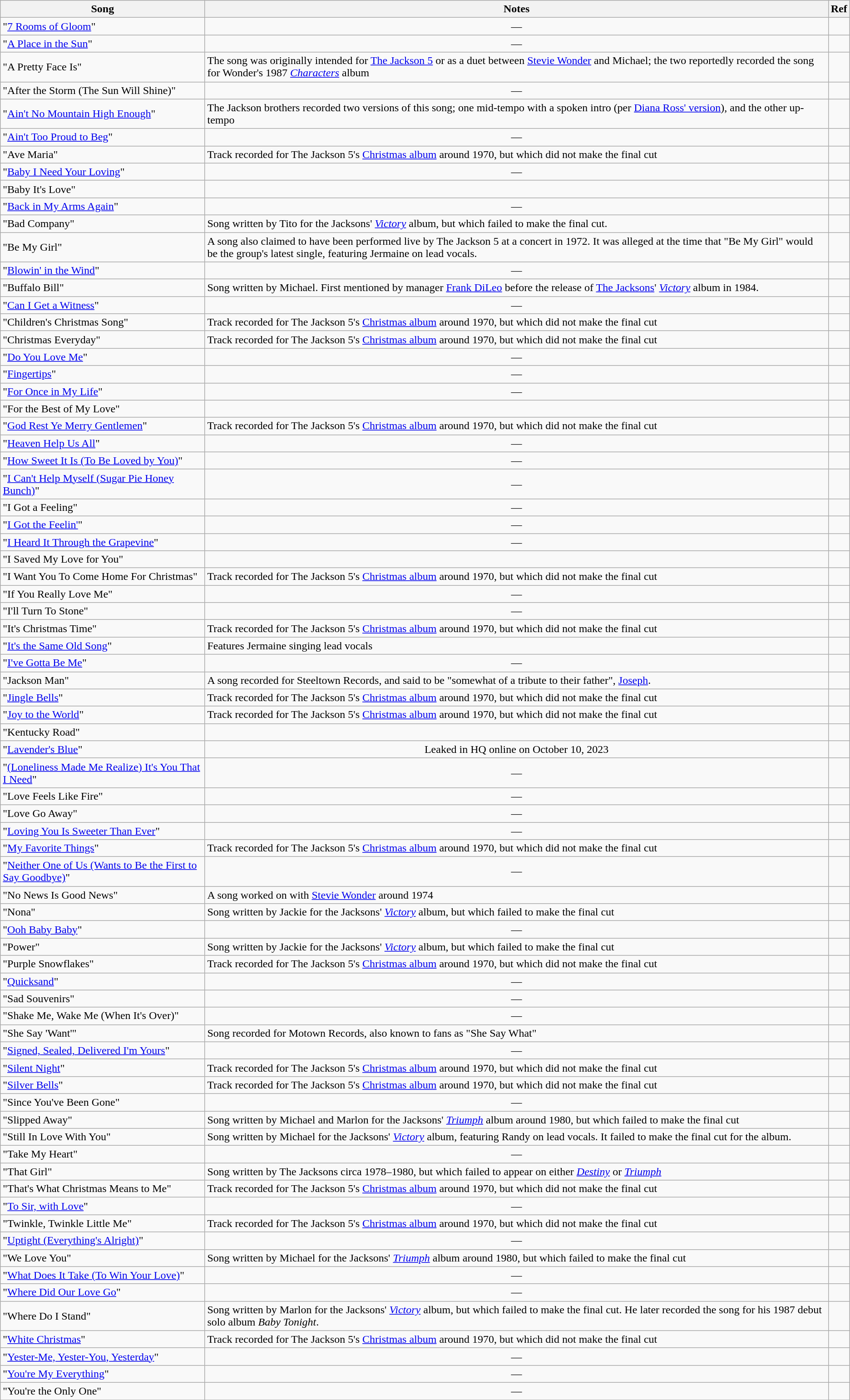<table class="wikitable sortable" border="1">
<tr>
<th>Song</th>
<th class="unsortable">Notes</th>
<th class="unsortable">Ref</th>
</tr>
<tr>
<td>"<a href='#'>7 Rooms of Gloom</a>"</td>
<td align=center>—</td>
<td></td>
</tr>
<tr>
<td>"<a href='#'>A Place in the Sun</a>"</td>
<td align=center>—</td>
<td></td>
</tr>
<tr>
<td>"A Pretty Face Is"</td>
<td>The song was originally intended for <a href='#'>The Jackson 5</a> or as a duet between <a href='#'>Stevie Wonder</a> and Michael; the two reportedly recorded the song for Wonder's 1987 <em><a href='#'>Characters</a></em> album</td>
<td></td>
</tr>
<tr>
<td>"After the Storm (The Sun Will Shine)"</td>
<td align=center>—</td>
<td></td>
</tr>
<tr>
<td>"<a href='#'>Ain't No Mountain High Enough</a>"</td>
<td>The Jackson brothers recorded two versions of this song; one mid-tempo with a spoken intro (per <a href='#'>Diana Ross' version</a>), and the other up-tempo</td>
<td></td>
</tr>
<tr>
<td>"<a href='#'>Ain't Too Proud to Beg</a>"</td>
<td align=center>—</td>
<td></td>
</tr>
<tr>
<td>"Ave Maria"</td>
<td>Track recorded for The Jackson 5's <a href='#'>Christmas album</a> around 1970, but which did not make the final cut</td>
<td></td>
</tr>
<tr>
<td>"<a href='#'>Baby I Need Your Loving</a>"</td>
<td align=center>—</td>
<td></td>
</tr>
<tr>
<td>"Baby It's Love"</td>
<td></td>
<td></td>
</tr>
<tr>
<td>"<a href='#'>Back in My Arms Again</a>"</td>
<td align=center>—</td>
<td></td>
</tr>
<tr>
<td>"Bad Company"</td>
<td>Song written by Tito for the Jacksons' <em><a href='#'>Victory</a></em> album, but which failed to make the final cut.</td>
<td></td>
</tr>
<tr>
<td>"Be My Girl"</td>
<td>A song also claimed to have been performed live by The Jackson 5 at a concert in 1972. It was alleged at the time that "Be My Girl" would be the group's latest single, featuring Jermaine on lead vocals.</td>
<td></td>
</tr>
<tr>
<td>"<a href='#'>Blowin' in the Wind</a>"</td>
<td align=center>—</td>
<td></td>
</tr>
<tr>
<td>"Buffalo Bill"</td>
<td>Song written by Michael. First mentioned by manager <a href='#'>Frank DiLeo</a> before the release of <a href='#'>The Jacksons</a>' <em><a href='#'>Victory</a></em> album in 1984.</td>
<td></td>
</tr>
<tr>
<td>"<a href='#'>Can I Get a Witness</a>"</td>
<td align="center">—</td>
<td></td>
</tr>
<tr>
<td>"Children's Christmas Song"</td>
<td>Track recorded for The Jackson 5's <a href='#'>Christmas album</a> around 1970, but which did not make the final cut</td>
<td></td>
</tr>
<tr>
<td>"Christmas Everyday"</td>
<td>Track recorded for The Jackson 5's <a href='#'>Christmas album</a> around 1970, but which did not make the final cut</td>
<td></td>
</tr>
<tr>
<td>"<a href='#'>Do You Love Me</a>"</td>
<td align=center>—</td>
<td></td>
</tr>
<tr>
<td>"<a href='#'>Fingertips</a>"</td>
<td align=center>—</td>
<td></td>
</tr>
<tr>
<td>"<a href='#'>For Once in My Life</a>"</td>
<td align=center>—</td>
<td></td>
</tr>
<tr>
<td>"For the Best of My Love"</td>
<td></td>
<td></td>
</tr>
<tr>
<td>"<a href='#'>God Rest Ye Merry Gentlemen</a>"</td>
<td>Track recorded for The Jackson 5's <a href='#'>Christmas album</a> around 1970, but which did not make the final cut</td>
<td></td>
</tr>
<tr>
<td>"<a href='#'>Heaven Help Us All</a>"</td>
<td align=center>—</td>
<td></td>
</tr>
<tr>
<td>"<a href='#'>How Sweet It Is (To Be Loved by You)</a>"</td>
<td align=center>—</td>
<td></td>
</tr>
<tr>
<td>"<a href='#'>I Can't Help Myself (Sugar Pie Honey Bunch)</a>"</td>
<td align=center>—</td>
<td></td>
</tr>
<tr>
<td>"I Got a Feeling"</td>
<td align=center>—</td>
<td></td>
</tr>
<tr>
<td>"<a href='#'>I Got the Feelin'</a>"</td>
<td align=center>—</td>
<td></td>
</tr>
<tr>
<td>"<a href='#'>I Heard It Through the Grapevine</a>"</td>
<td align=center>—</td>
<td></td>
</tr>
<tr>
<td>"I Saved My Love for You"</td>
<td></td>
<td></td>
</tr>
<tr>
<td>"I Want You To Come Home For Christmas"</td>
<td>Track recorded for The Jackson 5's <a href='#'>Christmas album</a> around 1970, but which did not make the final cut</td>
<td></td>
</tr>
<tr>
<td>"If You Really Love Me"</td>
<td align=center>—</td>
<td></td>
</tr>
<tr>
<td>"I'll Turn To Stone"</td>
<td align=center>—</td>
<td></td>
</tr>
<tr>
<td>"It's Christmas Time"</td>
<td>Track recorded for The Jackson 5's <a href='#'>Christmas album</a> around 1970, but which did not make the final cut</td>
<td></td>
</tr>
<tr>
<td>"<a href='#'>It's the Same Old Song</a>"</td>
<td>Features Jermaine singing lead vocals</td>
<td></td>
</tr>
<tr>
<td>"<a href='#'>I've Gotta Be Me</a>"</td>
<td align=center>—</td>
<td></td>
</tr>
<tr>
<td>"Jackson Man"</td>
<td>A song recorded for Steeltown Records, and said to be "somewhat of a tribute to their father", <a href='#'>Joseph</a>.</td>
<td></td>
</tr>
<tr>
<td>"<a href='#'>Jingle Bells</a>"</td>
<td>Track recorded for The Jackson 5's <a href='#'>Christmas album</a> around 1970, but which did not make the final cut</td>
<td></td>
</tr>
<tr>
<td>"<a href='#'>Joy to the World</a>"</td>
<td>Track recorded for The Jackson 5's <a href='#'>Christmas album</a> around 1970, but which did not make the final cut</td>
<td></td>
</tr>
<tr>
<td>"Kentucky Road"</td>
<td></td>
<td></td>
</tr>
<tr>
<td>"<a href='#'>Lavender's Blue</a>"</td>
<td align=center>Leaked in HQ online on October 10, 2023</td>
<td></td>
</tr>
<tr>
<td>"<a href='#'>(Loneliness Made Me Realize) It's You That I Need</a>"</td>
<td align=center>—</td>
<td></td>
</tr>
<tr>
<td>"Love Feels Like Fire"</td>
<td align=center>—</td>
<td></td>
</tr>
<tr>
<td>"Love Go Away"</td>
<td align=center>—</td>
<td></td>
</tr>
<tr>
<td>"<a href='#'>Loving You Is Sweeter Than Ever</a>"</td>
<td align=center>—</td>
<td></td>
</tr>
<tr>
<td>"<a href='#'>My Favorite Things</a>"</td>
<td>Track recorded for The Jackson 5's <a href='#'>Christmas album</a> around 1970, but which did not make the final cut</td>
<td></td>
</tr>
<tr>
<td>"<a href='#'>Neither One of Us (Wants to Be the First to Say Goodbye)</a>"</td>
<td align=center>—</td>
<td></td>
</tr>
<tr>
<td>"No News Is Good News"</td>
<td>A song worked on with <a href='#'>Stevie Wonder</a> around 1974</td>
<td></td>
</tr>
<tr>
<td>"Nona"</td>
<td>Song written by Jackie for the Jacksons' <em><a href='#'>Victory</a></em> album, but which failed to make the final cut</td>
<td></td>
</tr>
<tr>
<td>"<a href='#'>Ooh Baby Baby</a>"</td>
<td align=center>—</td>
<td></td>
</tr>
<tr>
<td>"Power"</td>
<td>Song written by Jackie for the Jacksons' <em><a href='#'>Victory</a></em> album, but which failed to make the final cut</td>
<td></td>
</tr>
<tr>
<td>"Purple Snowflakes"</td>
<td>Track recorded for The Jackson 5's <a href='#'>Christmas album</a> around 1970, but which did not make the final cut</td>
<td></td>
</tr>
<tr>
<td>"<a href='#'>Quicksand</a>"</td>
<td align=center>—</td>
<td></td>
</tr>
<tr>
<td>"Sad Souvenirs"</td>
<td align=center>—</td>
<td></td>
</tr>
<tr>
<td>"Shake Me, Wake Me (When It's Over)"</td>
<td align=center>—</td>
<td></td>
</tr>
<tr>
<td>"She Say 'Want'"</td>
<td>Song recorded for Motown Records, also known to fans as "She Say What"</td>
<td></td>
</tr>
<tr>
<td>"<a href='#'>Signed, Sealed, Delivered I'm Yours</a>"</td>
<td align=center>—</td>
<td></td>
</tr>
<tr>
<td>"<a href='#'>Silent Night</a>"</td>
<td>Track recorded for The Jackson 5's <a href='#'>Christmas album</a> around 1970, but which did not make the final cut</td>
<td></td>
</tr>
<tr>
<td>"<a href='#'>Silver Bells</a>"</td>
<td>Track recorded for The Jackson 5's <a href='#'>Christmas album</a> around 1970, but which did not make the final cut</td>
<td></td>
</tr>
<tr>
<td>"Since You've Been Gone"</td>
<td align=center>—</td>
<td></td>
</tr>
<tr>
<td>"Slipped Away"</td>
<td>Song written by Michael and Marlon for the Jacksons' <em><a href='#'>Triumph</a></em> album around 1980, but which failed to make the final cut</td>
<td></td>
</tr>
<tr>
<td>"Still In Love With You"</td>
<td>Song written by Michael for the Jacksons' <em><a href='#'>Victory</a></em> album, featuring Randy on lead vocals. It failed to make the final cut for the album.</td>
<td></td>
</tr>
<tr>
<td>"Take My Heart"</td>
<td align=center>—</td>
<td></td>
</tr>
<tr>
<td>"That Girl"</td>
<td>Song written by The Jacksons circa 1978–1980, but which failed to appear on either <em><a href='#'>Destiny</a></em> or <em><a href='#'>Triumph</a></em></td>
<td></td>
</tr>
<tr>
<td>"That's What Christmas Means to Me"</td>
<td>Track recorded for The Jackson 5's <a href='#'>Christmas album</a> around 1970, but which did not make the final cut</td>
<td></td>
</tr>
<tr>
<td>"<a href='#'>To Sir, with Love</a>"</td>
<td align=center>—</td>
<td></td>
</tr>
<tr>
<td>"Twinkle, Twinkle Little Me"</td>
<td>Track recorded for The Jackson 5's <a href='#'>Christmas album</a> around 1970, but which did not make the final cut</td>
<td></td>
</tr>
<tr>
<td>"<a href='#'>Uptight (Everything's Alright)</a>"</td>
<td align=center>—</td>
<td></td>
</tr>
<tr>
<td>"We Love You"</td>
<td>Song written by Michael for the Jacksons' <em><a href='#'>Triumph</a></em> album around 1980, but which failed to make the final cut</td>
</tr>
<tr>
<td>"<a href='#'>What Does It Take (To Win Your Love)</a>"</td>
<td align=center>—</td>
<td></td>
</tr>
<tr>
<td>"<a href='#'>Where Did Our Love Go</a>"</td>
<td align=center>—</td>
<td></td>
</tr>
<tr>
<td>"Where Do I Stand"</td>
<td>Song written by Marlon for the Jacksons' <em><a href='#'>Victory</a></em> album, but which failed to make the final cut. He later recorded the song for his 1987 debut solo album <em>Baby Tonight</em>.</td>
<td></td>
</tr>
<tr>
<td>"<a href='#'>White Christmas</a>"</td>
<td>Track recorded for The Jackson 5's <a href='#'>Christmas album</a> around 1970, but which did not make the final cut</td>
<td></td>
</tr>
<tr>
<td>"<a href='#'>Yester-Me, Yester-You, Yesterday</a>"</td>
<td align=center>—</td>
<td></td>
</tr>
<tr>
<td>"<a href='#'>You're My Everything</a>"</td>
<td align=center>—</td>
<td></td>
</tr>
<tr>
<td>"You're the Only One"</td>
<td align=center>—</td>
<td></td>
</tr>
<tr>
</tr>
</table>
